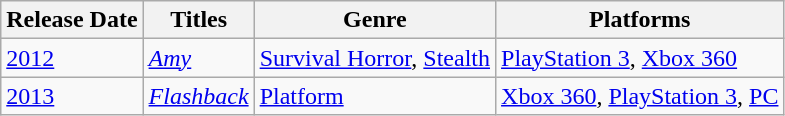<table class="wikitable">
<tr>
<th>Release Date</th>
<th>Titles</th>
<th>Genre</th>
<th>Platforms</th>
</tr>
<tr>
<td><a href='#'>2012</a></td>
<td><em><a href='#'>Amy</a></em></td>
<td><a href='#'>Survival Horror</a>, <a href='#'>Stealth</a></td>
<td><a href='#'>PlayStation 3</a>, <a href='#'>Xbox 360</a></td>
</tr>
<tr>
<td><a href='#'>2013</a></td>
<td><em><a href='#'>Flashback</a></em></td>
<td><a href='#'>Platform</a></td>
<td><a href='#'>Xbox 360</a>, <a href='#'>PlayStation 3</a>, <a href='#'>PC</a></td>
</tr>
</table>
